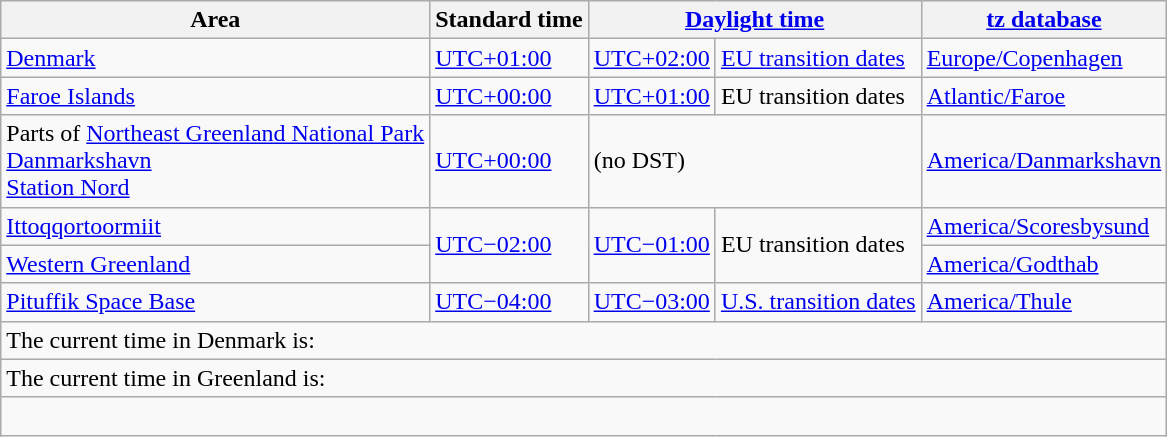<table class="wikitable" style="margin-left:1em;align: left">
<tr>
<th>Area</th>
<th>Standard time</th>
<th colspan=2><a href='#'>Daylight time</a></th>
<th><a href='#'>tz database</a></th>
</tr>
<tr>
<td><a href='#'>Denmark</a></td>
<td><a href='#'>UTC+01:00</a></td>
<td><a href='#'>UTC+02:00</a></td>
<td><a href='#'>EU transition dates</a></td>
<td><a href='#'>Europe/Copenhagen</a></td>
</tr>
<tr>
<td><a href='#'>Faroe Islands</a></td>
<td><a href='#'>UTC+00:00</a></td>
<td><a href='#'>UTC+01:00</a></td>
<td>EU transition dates</td>
<td><a href='#'>Atlantic/Faroe</a></td>
</tr>
<tr>
<td>Parts of <a href='#'>Northeast Greenland National Park</a><br><a href='#'>Danmarkshavn</a><br><a href='#'>Station Nord</a></td>
<td><a href='#'>UTC+00:00</a></td>
<td colspan=2>(no DST)</td>
<td><a href='#'>America/Danmarkshavn</a></td>
</tr>
<tr>
<td><a href='#'>Ittoqqortoormiit</a></td>
<td rowspan = 2 "style=vertical-align:middle;"><a href='#'>UTC−02:00</a></td>
<td rowspan = 2 "style=vertical-align:middle;"><a href='#'>UTC−01:00</a></td>
<td rowspan = 2 "style=vertical-align:middle;">EU transition dates</td>
<td><a href='#'>America/Scoresbysund</a></td>
</tr>
<tr>
<td><a href='#'>Western Greenland</a></td>
<td><a href='#'>America/Godthab</a></td>
</tr>
<tr>
<td><a href='#'>Pituffik Space Base</a></td>
<td><a href='#'>UTC−04:00</a></td>
<td><a href='#'>UTC−03:00</a></td>
<td><a href='#'>U.S. transition dates</a></td>
<td><a href='#'>America/Thule</a></td>
</tr>
<tr>
<td colspan="9">The current time in Denmark is: <strong></strong></td>
</tr>
<tr>
<td colspan="9">The current time in Greenland is: <strong></strong></td>
</tr>
<tr>
<td colspan="9"><br></td>
</tr>
</table>
